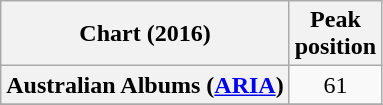<table class="wikitable sortable plainrowheaders" style="text-align:center">
<tr>
<th scope="col">Chart (2016)</th>
<th scope="col">Peak<br> position</th>
</tr>
<tr>
<th scope="row">Australian Albums (<a href='#'>ARIA</a>)</th>
<td>61</td>
</tr>
<tr>
</tr>
<tr>
</tr>
<tr>
</tr>
<tr>
</tr>
</table>
